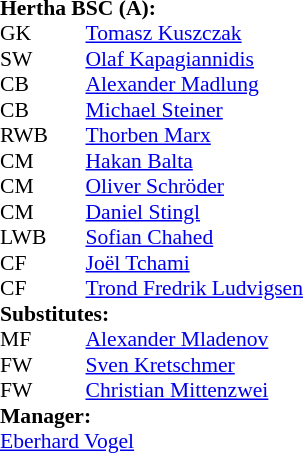<table style="font-size: 90%" cellspacing="0" cellpadding="0">
<tr>
<td colspan="4"><strong>Hertha BSC (A):</strong></td>
</tr>
<tr>
<th width=25></th>
<th width=25></th>
</tr>
<tr>
<td>GK</td>
<td></td>
<td> <a href='#'>Tomasz Kuszczak</a></td>
</tr>
<tr>
<td>SW</td>
<td></td>
<td> <a href='#'>Olaf Kapagiannidis</a></td>
</tr>
<tr>
<td>CB</td>
<td></td>
<td> <a href='#'>Alexander Madlung</a></td>
</tr>
<tr>
<td>CB</td>
<td></td>
<td> <a href='#'>Michael Steiner</a></td>
</tr>
<tr>
<td>RWB</td>
<td></td>
<td> <a href='#'>Thorben Marx</a></td>
</tr>
<tr>
<td>CM</td>
<td></td>
<td> <a href='#'>Hakan Balta</a></td>
</tr>
<tr>
<td>CM</td>
<td></td>
<td> <a href='#'>Oliver Schröder</a></td>
<td></td>
<td></td>
</tr>
<tr>
<td>CM</td>
<td></td>
<td> <a href='#'>Daniel Stingl</a></td>
<td></td>
<td></td>
</tr>
<tr>
<td>LWB</td>
<td></td>
<td> <a href='#'>Sofian Chahed</a></td>
</tr>
<tr>
<td>CF</td>
<td></td>
<td> <a href='#'>Joël Tchami</a></td>
<td></td>
<td></td>
</tr>
<tr>
<td>CF</td>
<td></td>
<td> <a href='#'>Trond Fredrik Ludvigsen</a></td>
</tr>
<tr>
<td colspan=3><strong>Substitutes:</strong></td>
</tr>
<tr>
<td>MF</td>
<td></td>
<td> <a href='#'>Alexander Mladenov</a></td>
<td></td>
<td></td>
</tr>
<tr>
<td>FW</td>
<td></td>
<td> <a href='#'>Sven Kretschmer</a></td>
<td></td>
<td></td>
</tr>
<tr>
<td>FW</td>
<td></td>
<td> <a href='#'>Christian Mittenzwei</a></td>
<td></td>
<td></td>
</tr>
<tr>
<td colspan=3><strong>Manager:</strong></td>
</tr>
<tr>
<td colspan=4> <a href='#'>Eberhard Vogel</a></td>
</tr>
</table>
